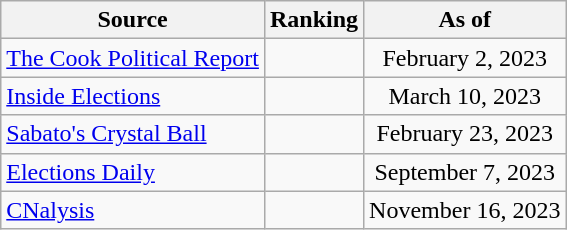<table class="wikitable" style="text-align:center">
<tr>
<th>Source</th>
<th>Ranking</th>
<th>As of</th>
</tr>
<tr>
<td align=left><a href='#'>The Cook Political Report</a></td>
<td></td>
<td>February 2, 2023</td>
</tr>
<tr>
<td align=left><a href='#'>Inside Elections</a></td>
<td></td>
<td>March 10, 2023</td>
</tr>
<tr>
<td align=left><a href='#'>Sabato's Crystal Ball</a></td>
<td></td>
<td>February 23, 2023</td>
</tr>
<tr>
<td align=left><a href='#'>Elections Daily</a></td>
<td></td>
<td>September 7, 2023</td>
</tr>
<tr>
<td align=left><a href='#'>CNalysis</a></td>
<td></td>
<td>November 16, 2023</td>
</tr>
</table>
